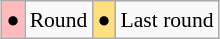<table class="wikitable" style="margin:0.5em auto; font-size:90%; line-height:1.25em;">
<tr>
<td bgcolor="#FFBBBB" align=center>●</td>
<td>Round</td>
<td bgcolor="#FFDF80" align=center>●</td>
<td>Last round</td>
</tr>
</table>
